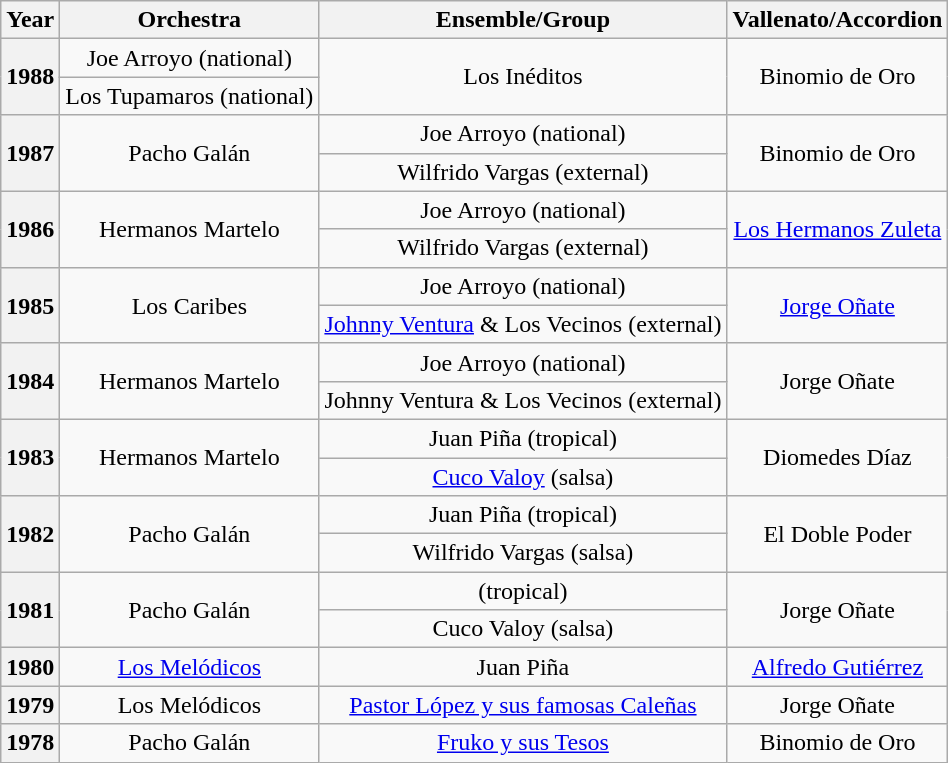<table class="wikitable" style="text-align:center;">
<tr>
<th>Year</th>
<th>Orchestra</th>
<th>Ensemble/Group</th>
<th>Vallenato/Accordion</th>
</tr>
<tr>
<th rowspan="2">1988</th>
<td>Joe Arroyo (national)</td>
<td rowspan="2">Los Inéditos</td>
<td rowspan="2">Binomio de Oro</td>
</tr>
<tr>
<td>Los Tupamaros (national)</td>
</tr>
<tr>
<th rowspan="2">1987</th>
<td rowspan="2">Pacho Galán</td>
<td>Joe Arroyo (national)</td>
<td rowspan="2">Binomio de Oro</td>
</tr>
<tr>
<td>Wilfrido Vargas (external)</td>
</tr>
<tr>
<th rowspan="2">1986</th>
<td rowspan="2">Hermanos Martelo</td>
<td>Joe Arroyo (national)</td>
<td rowspan="2"><a href='#'>Los Hermanos Zuleta</a></td>
</tr>
<tr>
<td>Wilfrido Vargas (external)</td>
</tr>
<tr>
<th rowspan="2">1985</th>
<td rowspan="2">Los Caribes</td>
<td>Joe Arroyo (national)</td>
<td rowspan="2"><a href='#'>Jorge Oñate</a></td>
</tr>
<tr>
<td><a href='#'>Johnny Ventura</a> & Los Vecinos (external)</td>
</tr>
<tr>
<th rowspan="2">1984</th>
<td rowspan="2">Hermanos Martelo</td>
<td>Joe Arroyo (national)</td>
<td rowspan="2">Jorge Oñate</td>
</tr>
<tr>
<td>Johnny Ventura & Los Vecinos (external)</td>
</tr>
<tr>
<th rowspan="2">1983</th>
<td rowspan="2">Hermanos Martelo</td>
<td>Juan Piña (tropical)</td>
<td rowspan="2">Diomedes Díaz</td>
</tr>
<tr>
<td><a href='#'>Cuco Valoy</a> (salsa)</td>
</tr>
<tr>
<th rowspan="2">1982</th>
<td rowspan="2">Pacho Galán</td>
<td>Juan Piña (tropical)</td>
<td rowspan="2">El Doble Poder</td>
</tr>
<tr>
<td>Wilfrido Vargas (salsa)</td>
</tr>
<tr>
<th rowspan="2">1981</th>
<td rowspan="2">Pacho Galán</td>
<td> (tropical)</td>
<td rowspan="2">Jorge Oñate</td>
</tr>
<tr>
<td>Cuco Valoy (salsa)</td>
</tr>
<tr>
<th>1980</th>
<td><a href='#'>Los Melódicos</a></td>
<td>Juan Piña</td>
<td><a href='#'>Alfredo Gutiérrez</a></td>
</tr>
<tr>
<th>1979</th>
<td>Los Melódicos</td>
<td><a href='#'>Pastor López y sus famosas Caleñas</a></td>
<td>Jorge Oñate</td>
</tr>
<tr>
<th>1978</th>
<td>Pacho Galán</td>
<td><a href='#'>Fruko y sus Tesos</a></td>
<td>Binomio de Oro</td>
</tr>
</table>
